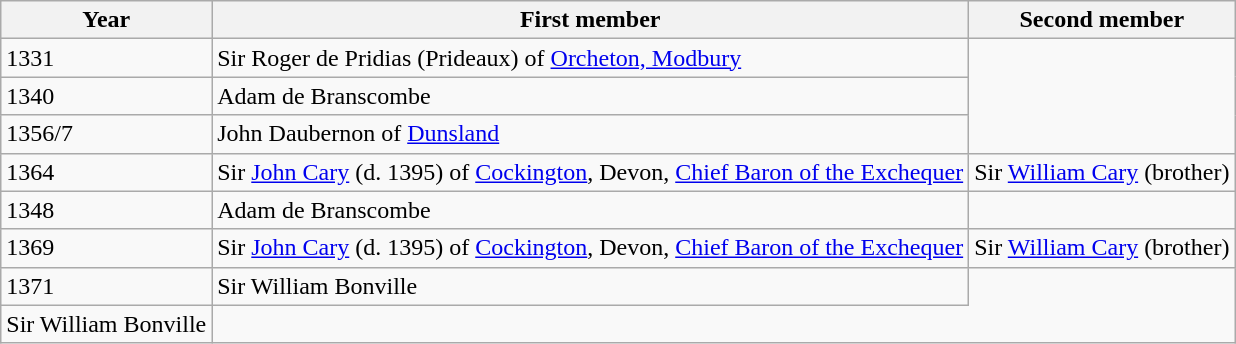<table class="wikitable">
<tr>
<th>Year</th>
<th>First member</th>
<th>Second member</th>
</tr>
<tr>
<td>1331</td>
<td>Sir Roger de Pridias (Prideaux) of <a href='#'>Orcheton, Modbury</a></td>
</tr>
<tr>
<td>1340</td>
<td>Adam de Branscombe</td>
</tr>
<tr>
<td>1356/7</td>
<td>John Daubernon of <a href='#'>Dunsland</a></td>
</tr>
<tr>
<td>1364</td>
<td>Sir <a href='#'>John Cary</a> (d. 1395) of <a href='#'>Cockington</a>, Devon, <a href='#'>Chief Baron of the Exchequer</a></td>
<td>Sir <a href='#'>William Cary</a> (brother)</td>
</tr>
<tr>
<td>1348</td>
<td>Adam de Branscombe</td>
</tr>
<tr>
<td>1369</td>
<td>Sir <a href='#'>John Cary</a> (d. 1395) of <a href='#'>Cockington</a>, Devon, <a href='#'>Chief Baron of the Exchequer</a></td>
<td>Sir <a href='#'>William Cary</a> (brother)</td>
</tr>
<tr>
<td>1371</td>
<td>Sir William Bonville</td>
</tr>
<tr>
<td 1376>Sir William Bonville</td>
</tr>
</table>
